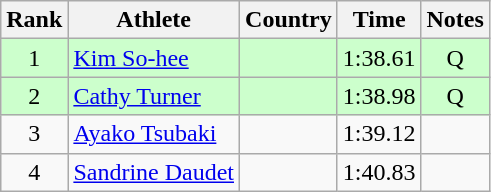<table class="wikitable" style="text-align:center">
<tr>
<th>Rank</th>
<th>Athlete</th>
<th>Country</th>
<th>Time</th>
<th>Notes</th>
</tr>
<tr bgcolor=ccffcc>
<td>1</td>
<td align=left><a href='#'>Kim So-hee</a></td>
<td align=left></td>
<td>1:38.61</td>
<td>Q </td>
</tr>
<tr bgcolor=ccffcc>
<td>2</td>
<td align=left><a href='#'>Cathy Turner</a></td>
<td align=left></td>
<td>1:38.98</td>
<td>Q</td>
</tr>
<tr>
<td>3</td>
<td align=left><a href='#'>Ayako Tsubaki</a></td>
<td align=left></td>
<td>1:39.12</td>
<td></td>
</tr>
<tr>
<td>4</td>
<td align=left><a href='#'>Sandrine Daudet</a></td>
<td align=left></td>
<td>1:40.83</td>
<td></td>
</tr>
</table>
